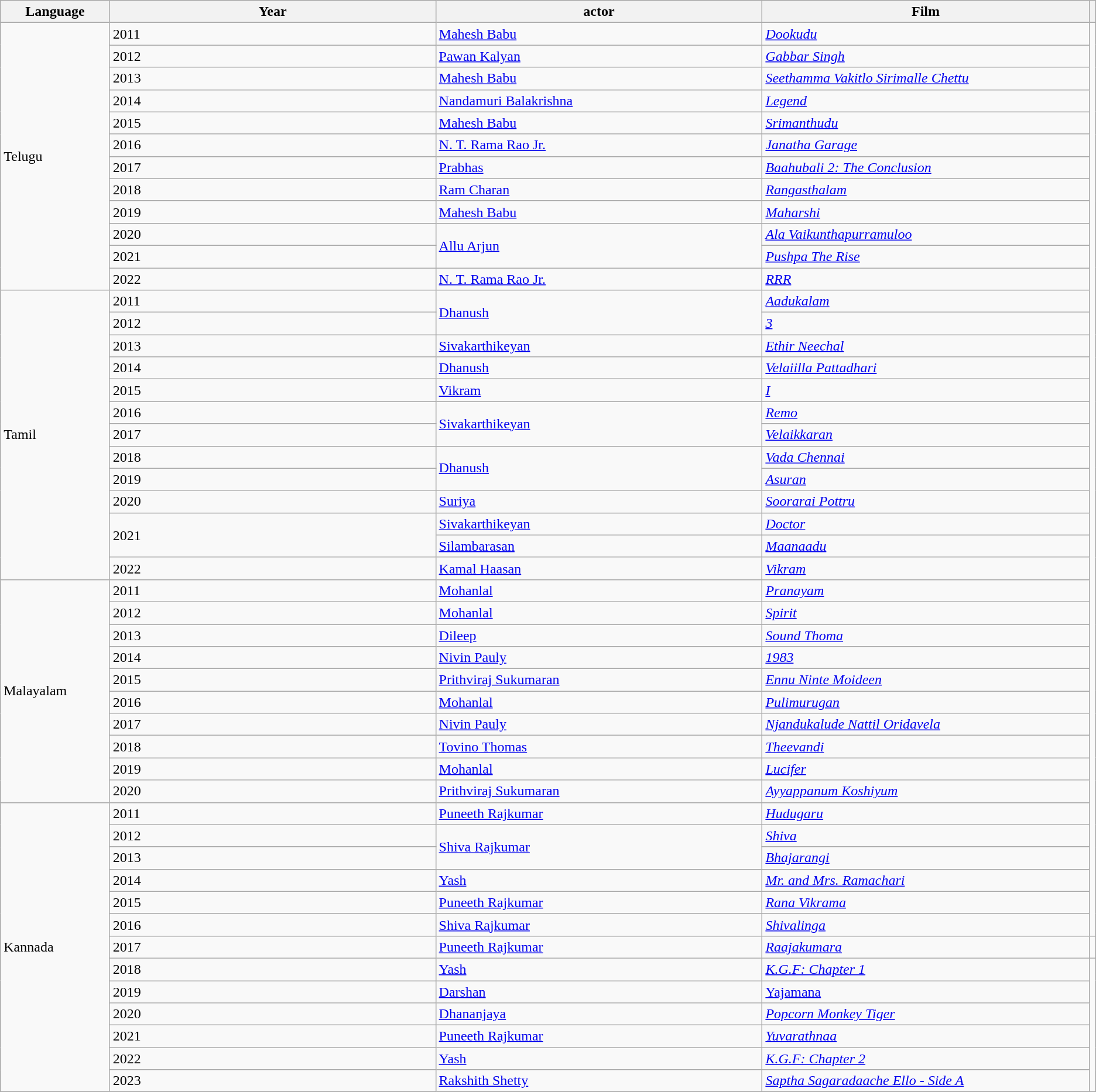<table class="wikitable sortable" style="text-align:left;">
<tr>
<th scope="col" style="width:10%;">Language</th>
<th scope="col" style="width:30%;">Year</th>
<th scope="col" style="width:30%;">actor</th>
<th scope="col" style="width:30%;">Film</th>
<th scope="col" style="width:2%;" class="unsortable"></th>
</tr>
<tr>
<td rowspan=12>Telugu</td>
<td>2011</td>
<td><a href='#'>Mahesh Babu</a></td>
<td><em><a href='#'>Dookudu</a></em></td>
</tr>
<tr>
<td>2012</td>
<td><a href='#'>Pawan Kalyan</a></td>
<td><em><a href='#'>Gabbar Singh</a></em></td>
</tr>
<tr>
<td>2013</td>
<td><a href='#'>Mahesh Babu</a></td>
<td><em><a href='#'>Seethamma Vakitlo Sirimalle Chettu</a></em></td>
</tr>
<tr>
<td>2014</td>
<td><a href='#'>Nandamuri Balakrishna</a></td>
<td><em><a href='#'>Legend</a></em></td>
</tr>
<tr>
<td>2015</td>
<td><a href='#'>Mahesh Babu</a></td>
<td><em><a href='#'>Srimanthudu</a></em></td>
</tr>
<tr>
<td>2016</td>
<td><a href='#'>N. T. Rama Rao Jr.</a></td>
<td><em><a href='#'>Janatha Garage</a></em></td>
</tr>
<tr>
<td>2017</td>
<td><a href='#'>Prabhas</a></td>
<td><em><a href='#'>Baahubali 2: The Conclusion</a></em></td>
</tr>
<tr>
<td>2018</td>
<td><a href='#'>Ram Charan</a></td>
<td><em><a href='#'>Rangasthalam</a></em></td>
</tr>
<tr>
<td>2019</td>
<td><a href='#'>Mahesh Babu</a></td>
<td><em><a href='#'>Maharshi</a></em></td>
</tr>
<tr>
<td>2020</td>
<td rowspan="2"><a href='#'>Allu Arjun</a></td>
<td><em><a href='#'>Ala Vaikunthapurramuloo</a></em></td>
</tr>
<tr>
<td>2021</td>
<td><em><a href='#'>Pushpa The Rise</a></em></td>
</tr>
<tr>
<td>2022</td>
<td><a href='#'>N. T. Rama Rao Jr.</a></td>
<td><em><a href='#'>RRR</a></em></td>
</tr>
<tr>
<td rowspan="13">Tamil</td>
<td>2011</td>
<td rowspan="2"><a href='#'>Dhanush</a></td>
<td><em><a href='#'>Aadukalam</a></em></td>
</tr>
<tr>
<td>2012</td>
<td><em><a href='#'>3</a></em></td>
</tr>
<tr>
<td>2013</td>
<td><a href='#'>Sivakarthikeyan</a></td>
<td><em><a href='#'>Ethir Neechal</a></em></td>
</tr>
<tr>
<td>2014</td>
<td><a href='#'>Dhanush</a></td>
<td><em><a href='#'>Velaiilla Pattadhari</a></em></td>
</tr>
<tr>
<td>2015</td>
<td><a href='#'>Vikram</a></td>
<td><em><a href='#'>I</a></em></td>
</tr>
<tr>
<td>2016</td>
<td rowspan="2"><a href='#'>Sivakarthikeyan</a></td>
<td><em><a href='#'>Remo</a></em></td>
</tr>
<tr>
<td>2017</td>
<td><em><a href='#'>Velaikkaran</a></em></td>
</tr>
<tr>
<td>2018</td>
<td rowspan="2"><a href='#'>Dhanush</a></td>
<td><em><a href='#'>Vada Chennai</a></em></td>
</tr>
<tr>
<td>2019</td>
<td><em><a href='#'>Asuran</a></em></td>
</tr>
<tr>
<td>2020</td>
<td><a href='#'>Suriya</a></td>
<td><em><a href='#'>Soorarai Pottru</a></em></td>
</tr>
<tr>
<td rowspan="2">2021</td>
<td><a href='#'>Sivakarthikeyan</a></td>
<td><em><a href='#'>Doctor</a></em></td>
</tr>
<tr>
<td><a href='#'>Silambarasan</a></td>
<td><em><a href='#'>Maanaadu</a></em></td>
</tr>
<tr>
<td>2022</td>
<td><a href='#'>Kamal Haasan</a></td>
<td><em><a href='#'>Vikram</a></em></td>
</tr>
<tr>
<td rowspan="10">Malayalam</td>
<td>2011</td>
<td><a href='#'>Mohanlal</a></td>
<td><em><a href='#'>Pranayam</a></em></td>
</tr>
<tr>
<td>2012</td>
<td><a href='#'>Mohanlal</a></td>
<td><em><a href='#'>Spirit</a></em></td>
</tr>
<tr>
<td>2013</td>
<td><a href='#'>Dileep</a></td>
<td><em><a href='#'>Sound Thoma</a></em></td>
</tr>
<tr>
<td>2014</td>
<td><a href='#'>Nivin Pauly</a></td>
<td><a href='#'><em>1983</em></a></td>
</tr>
<tr>
<td>2015</td>
<td><a href='#'>Prithviraj Sukumaran</a></td>
<td><em><a href='#'>Ennu Ninte Moideen</a></em></td>
</tr>
<tr>
<td>2016</td>
<td><a href='#'>Mohanlal</a></td>
<td><em><a href='#'>Pulimurugan</a></em></td>
</tr>
<tr>
<td>2017</td>
<td><a href='#'>Nivin Pauly</a></td>
<td><em><a href='#'>Njandukalude Nattil Oridavela</a></em></td>
</tr>
<tr>
<td>2018</td>
<td><a href='#'>Tovino Thomas</a></td>
<td><em><a href='#'>Theevandi</a></em></td>
</tr>
<tr>
<td>2019</td>
<td><a href='#'>Mohanlal</a></td>
<td><em><a href='#'>Lucifer</a></em></td>
</tr>
<tr>
<td>2020</td>
<td><a href='#'>Prithviraj Sukumaran</a></td>
<td><em><a href='#'>Ayyappanum Koshiyum</a></em></td>
</tr>
<tr>
<td rowspan="13">Kannada</td>
<td>2011</td>
<td><a href='#'>Puneeth Rajkumar</a></td>
<td><em><a href='#'>Hudugaru</a></em></td>
</tr>
<tr>
<td>2012</td>
<td rowspan="2"><a href='#'>Shiva Rajkumar</a></td>
<td><em><a href='#'>Shiva</a></em></td>
</tr>
<tr>
<td>2013</td>
<td><em><a href='#'>Bhajarangi</a></em></td>
</tr>
<tr>
<td>2014</td>
<td><a href='#'>Yash</a></td>
<td><em><a href='#'>Mr. and Mrs. Ramachari</a></em></td>
</tr>
<tr>
<td>2015</td>
<td><a href='#'>Puneeth Rajkumar</a></td>
<td><em><a href='#'>Rana Vikrama</a></em></td>
</tr>
<tr>
<td>2016</td>
<td><a href='#'>Shiva Rajkumar</a></td>
<td><em><a href='#'>Shivalinga</a></em></td>
</tr>
<tr>
<td>2017</td>
<td><a href='#'>Puneeth Rajkumar</a></td>
<td><em><a href='#'>Raajakumara</a></em></td>
<td></td>
</tr>
<tr>
<td>2018</td>
<td><a href='#'>Yash</a></td>
<td><em><a href='#'>K.G.F: Chapter 1</a></em></td>
</tr>
<tr>
<td>2019</td>
<td><a href='#'>Darshan</a></td>
<td><em><a href='#'></em>Yajamana<em></a></em></td>
</tr>
<tr>
<td>2020</td>
<td><a href='#'>Dhananjaya</a></td>
<td><em><a href='#'>Popcorn Monkey Tiger</a></em></td>
</tr>
<tr>
<td>2021</td>
<td><a href='#'>Puneeth Rajkumar</a></td>
<td><em><a href='#'>Yuvarathnaa</a></em></td>
</tr>
<tr>
<td>2022</td>
<td><a href='#'>Yash</a></td>
<td><em><a href='#'>K.G.F: Chapter 2</a></em></td>
</tr>
<tr>
<td>2023</td>
<td><a href='#'>Rakshith Shetty</a></td>
<td><em><a href='#'>Saptha Sagaradaache Ello - Side A</a></em></td>
</tr>
</table>
